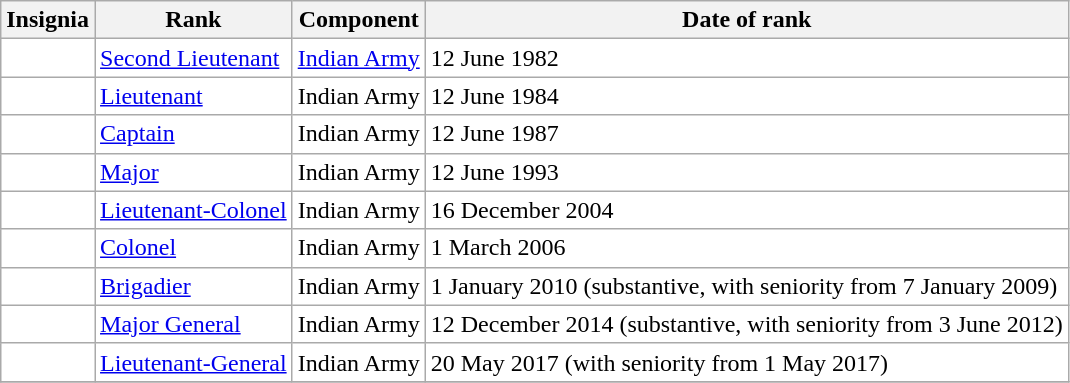<table class="wikitable" style="background:white">
<tr>
<th>Insignia</th>
<th>Rank</th>
<th>Component</th>
<th>Date of rank</th>
</tr>
<tr>
<td align="center"></td>
<td><a href='#'>Second Lieutenant</a></td>
<td><a href='#'>Indian Army</a></td>
<td>12 June 1982</td>
</tr>
<tr>
<td align="center"></td>
<td><a href='#'>Lieutenant</a></td>
<td>Indian Army</td>
<td>12 June 1984</td>
</tr>
<tr>
<td align="center"></td>
<td><a href='#'>Captain</a></td>
<td>Indian Army</td>
<td>12 June 1987</td>
</tr>
<tr>
<td align="center"></td>
<td><a href='#'>Major</a></td>
<td>Indian Army</td>
<td>12 June 1993</td>
</tr>
<tr>
<td align="center"></td>
<td><a href='#'>Lieutenant-Colonel</a></td>
<td>Indian Army</td>
<td>16 December 2004</td>
</tr>
<tr>
<td align="center"></td>
<td><a href='#'>Colonel</a></td>
<td>Indian Army</td>
<td>1 March 2006</td>
</tr>
<tr>
<td align="center"></td>
<td><a href='#'>Brigadier</a></td>
<td>Indian Army</td>
<td>1 January 2010 (substantive, with seniority from 7 January 2009)</td>
</tr>
<tr>
<td align="center"></td>
<td><a href='#'>Major General</a></td>
<td>Indian Army</td>
<td>12 December 2014 (substantive, with seniority from 3 June 2012)</td>
</tr>
<tr>
<td align="center"></td>
<td><a href='#'>Lieutenant-General</a></td>
<td>Indian Army</td>
<td>20 May 2017 (with seniority from 1 May  2017)</td>
</tr>
<tr>
</tr>
</table>
